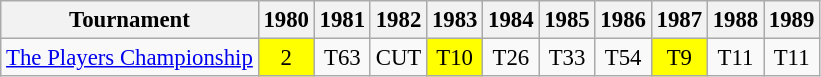<table class="wikitable" style="font-size:95%;text-align:center;">
<tr>
<th>Tournament</th>
<th>1980</th>
<th>1981</th>
<th>1982</th>
<th>1983</th>
<th>1984</th>
<th>1985</th>
<th>1986</th>
<th>1987</th>
<th>1988</th>
<th>1989</th>
</tr>
<tr>
<td align=left><a href='#'>The Players Championship</a></td>
<td style="background:yellow;">2</td>
<td>T63</td>
<td>CUT</td>
<td style="background:yellow;">T10</td>
<td>T26</td>
<td>T33</td>
<td>T54</td>
<td style="background:yellow;">T9</td>
<td>T11</td>
<td>T11</td>
</tr>
</table>
